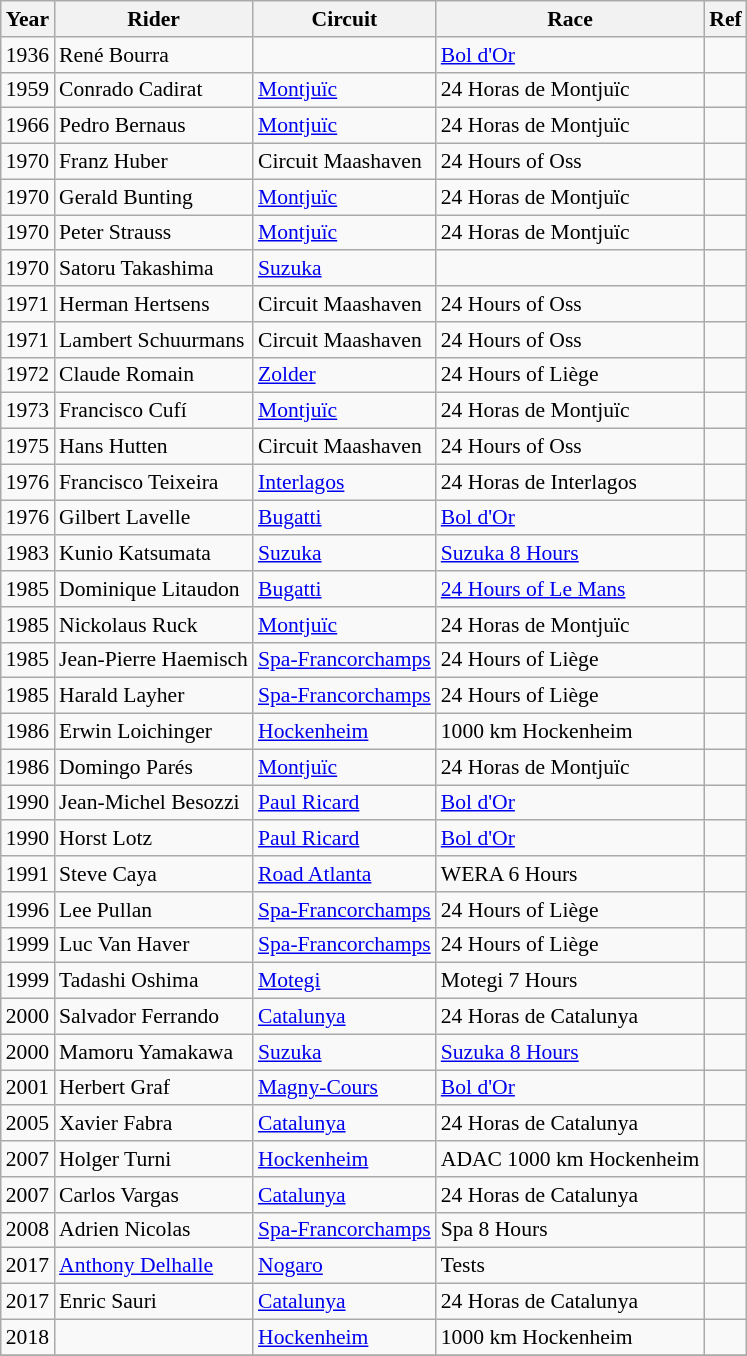<table class="wikitable sortable" border="1" style="font-size: 90%">
<tr>
<th>Year</th>
<th>Rider</th>
<th>Circuit</th>
<th>Race</th>
<th>Ref</th>
</tr>
<tr>
<td>1936</td>
<td> René Bourra</td>
<td></td>
<td><a href='#'>Bol d'Or</a></td>
<td></td>
</tr>
<tr>
<td>1959</td>
<td> Conrado Cadirat</td>
<td><a href='#'>Montjuïc</a></td>
<td>24 Horas de Montjuïc</td>
<td></td>
</tr>
<tr>
<td>1966</td>
<td> Pedro Bernaus</td>
<td><a href='#'>Montjuïc</a></td>
<td>24 Horas de Montjuïc</td>
<td></td>
</tr>
<tr>
<td>1970</td>
<td> Franz Huber</td>
<td>Circuit Maashaven</td>
<td>24 Hours of Oss</td>
<td></td>
</tr>
<tr>
<td>1970</td>
<td> Gerald Bunting</td>
<td><a href='#'>Montjuïc</a></td>
<td>24 Horas de Montjuïc</td>
<td></td>
</tr>
<tr>
<td>1970</td>
<td> Peter Strauss</td>
<td><a href='#'>Montjuïc</a></td>
<td>24 Horas de Montjuïc</td>
<td></td>
</tr>
<tr>
<td>1970</td>
<td> Satoru Takashima</td>
<td><a href='#'>Suzuka</a></td>
<td></td>
<td></td>
</tr>
<tr>
<td>1971</td>
<td> Herman Hertsens</td>
<td>Circuit Maashaven</td>
<td>24 Hours of Oss</td>
<td></td>
</tr>
<tr>
<td>1971</td>
<td> Lambert Schuurmans</td>
<td>Circuit Maashaven</td>
<td>24 Hours of Oss</td>
<td></td>
</tr>
<tr>
<td>1972</td>
<td> Claude Romain</td>
<td><a href='#'>Zolder</a></td>
<td>24 Hours of Liège</td>
<td></td>
</tr>
<tr>
<td>1973</td>
<td> Francisco Cufí</td>
<td><a href='#'>Montjuïc</a></td>
<td>24 Horas de Montjuïc</td>
<td></td>
</tr>
<tr>
<td>1975</td>
<td> Hans Hutten</td>
<td>Circuit Maashaven</td>
<td>24 Hours of Oss</td>
<td></td>
</tr>
<tr>
<td>1976</td>
<td> Francisco Teixeira</td>
<td><a href='#'>Interlagos</a></td>
<td>24 Horas de Interlagos</td>
<td></td>
</tr>
<tr>
<td>1976</td>
<td> Gilbert Lavelle</td>
<td><a href='#'>Bugatti</a></td>
<td><a href='#'>Bol d'Or</a></td>
<td></td>
</tr>
<tr>
<td>1983</td>
<td> Kunio Katsumata</td>
<td><a href='#'>Suzuka</a></td>
<td><a href='#'>Suzuka 8 Hours</a></td>
<td></td>
</tr>
<tr>
<td>1985</td>
<td> Dominique Litaudon</td>
<td><a href='#'>Bugatti</a></td>
<td><a href='#'>24 Hours of Le Mans</a></td>
<td></td>
</tr>
<tr>
<td>1985</td>
<td> Nickolaus Ruck</td>
<td><a href='#'>Montjuïc</a></td>
<td>24 Horas de Montjuïc</td>
<td></td>
</tr>
<tr>
<td>1985</td>
<td> Jean-Pierre Haemisch</td>
<td><a href='#'>Spa-Francorchamps</a></td>
<td>24 Hours of Liège</td>
<td></td>
</tr>
<tr>
<td>1985</td>
<td> Harald Layher</td>
<td><a href='#'>Spa-Francorchamps</a></td>
<td>24 Hours of Liège</td>
<td></td>
</tr>
<tr>
<td>1986</td>
<td> Erwin Loichinger</td>
<td><a href='#'>Hockenheim</a></td>
<td>1000 km Hockenheim</td>
<td></td>
</tr>
<tr>
<td>1986</td>
<td> Domingo Parés</td>
<td><a href='#'>Montjuïc</a></td>
<td>24 Horas de Montjuïc</td>
<td></td>
</tr>
<tr>
<td>1990</td>
<td> Jean-Michel Besozzi</td>
<td><a href='#'>Paul Ricard</a></td>
<td><a href='#'>Bol d'Or</a></td>
<td></td>
</tr>
<tr>
<td>1990</td>
<td> Horst Lotz</td>
<td><a href='#'>Paul Ricard</a></td>
<td><a href='#'>Bol d'Or</a></td>
<td></td>
</tr>
<tr>
<td>1991</td>
<td> Steve Caya</td>
<td><a href='#'>Road Atlanta</a></td>
<td>WERA 6 Hours</td>
<td></td>
</tr>
<tr>
<td>1996</td>
<td> Lee Pullan</td>
<td><a href='#'>Spa-Francorchamps</a></td>
<td>24 Hours of Liège</td>
<td></td>
</tr>
<tr>
<td>1999</td>
<td> Luc Van Haver</td>
<td><a href='#'>Spa-Francorchamps</a></td>
<td>24 Hours of Liège</td>
<td></td>
</tr>
<tr>
<td>1999</td>
<td> Tadashi Oshima</td>
<td><a href='#'>Motegi</a></td>
<td>Motegi 7 Hours</td>
<td></td>
</tr>
<tr>
<td>2000</td>
<td> Salvador Ferrando</td>
<td><a href='#'>Catalunya</a></td>
<td>24 Horas de Catalunya</td>
<td></td>
</tr>
<tr>
<td>2000</td>
<td> Mamoru Yamakawa</td>
<td><a href='#'>Suzuka</a></td>
<td><a href='#'>Suzuka 8 Hours</a></td>
<td></td>
</tr>
<tr>
<td>2001</td>
<td> Herbert Graf</td>
<td><a href='#'>Magny-Cours</a></td>
<td><a href='#'>Bol d'Or</a></td>
<td></td>
</tr>
<tr>
<td>2005</td>
<td> Xavier Fabra</td>
<td><a href='#'>Catalunya</a></td>
<td>24 Horas de Catalunya</td>
<td></td>
</tr>
<tr>
<td>2007</td>
<td> Holger Turni</td>
<td><a href='#'>Hockenheim</a></td>
<td>ADAC 1000 km Hockenheim</td>
<td></td>
</tr>
<tr>
<td>2007</td>
<td> Carlos Vargas</td>
<td><a href='#'>Catalunya</a></td>
<td>24 Horas de Catalunya</td>
<td></td>
</tr>
<tr>
<td>2008</td>
<td> Adrien Nicolas</td>
<td><a href='#'>Spa-Francorchamps</a></td>
<td>Spa 8 Hours</td>
<td></td>
</tr>
<tr>
<td>2017</td>
<td> <a href='#'>Anthony Delhalle</a></td>
<td><a href='#'>Nogaro</a></td>
<td>Tests</td>
<td></td>
</tr>
<tr>
<td>2017</td>
<td> Enric Sauri</td>
<td><a href='#'>Catalunya</a></td>
<td>24 Horas de Catalunya</td>
<td></td>
</tr>
<tr>
<td>2018</td>
<td></td>
<td><a href='#'>Hockenheim</a></td>
<td>1000 km Hockenheim</td>
<td></td>
</tr>
<tr>
</tr>
</table>
